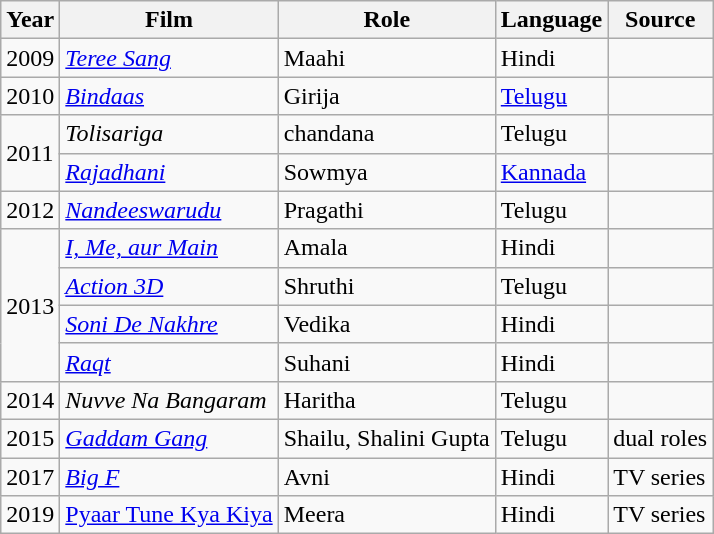<table class="wikitable sortable">
<tr>
<th>Year</th>
<th>Film</th>
<th>Role</th>
<th>Language</th>
<th>Source</th>
</tr>
<tr>
<td>2009</td>
<td><em><a href='#'>Teree Sang</a></em></td>
<td>Maahi</td>
<td>Hindi</td>
<td></td>
</tr>
<tr>
<td>2010</td>
<td><em><a href='#'>Bindaas</a></em></td>
<td>Girija</td>
<td><a href='#'>Telugu</a></td>
<td></td>
</tr>
<tr>
<td rowspan=2>2011</td>
<td><em>Tolisariga</em></td>
<td>chandana</td>
<td>Telugu</td>
<td></td>
</tr>
<tr>
<td><em><a href='#'>Rajadhani</a></em></td>
<td>Sowmya</td>
<td><a href='#'>Kannada</a></td>
<td></td>
</tr>
<tr>
<td>2012</td>
<td><em><a href='#'>Nandeeswarudu</a></em></td>
<td>Pragathi</td>
<td>Telugu</td>
<td></td>
</tr>
<tr>
<td rowspan=4>2013</td>
<td><em><a href='#'>I, Me, aur Main</a></em></td>
<td>Amala</td>
<td>Hindi</td>
<td></td>
</tr>
<tr>
<td><em><a href='#'>Action 3D</a></em></td>
<td>Shruthi</td>
<td>Telugu</td>
<td></td>
</tr>
<tr>
<td><em><a href='#'>Soni De Nakhre</a></em></td>
<td>Vedika</td>
<td>Hindi</td>
<td></td>
</tr>
<tr>
<td><em><a href='#'>Raqt</a></em></td>
<td>Suhani</td>
<td>Hindi</td>
<td></td>
</tr>
<tr>
<td>2014</td>
<td><em>Nuvve Na Bangaram</em></td>
<td>Haritha</td>
<td>Telugu</td>
<td></td>
</tr>
<tr>
<td>2015</td>
<td><em><a href='#'>Gaddam Gang</a></em></td>
<td>Shailu, Shalini Gupta</td>
<td>Telugu</td>
<td>dual roles</td>
</tr>
<tr>
<td>2017</td>
<td><em><a href='#'>Big F</a></em></td>
<td>Avni</td>
<td>Hindi</td>
<td>TV series</td>
</tr>
<tr>
<td>2019</td>
<td><a href='#'>Pyaar Tune Kya Kiya</a></td>
<td>Meera</td>
<td>Hindi</td>
<td>TV series</td>
</tr>
</table>
